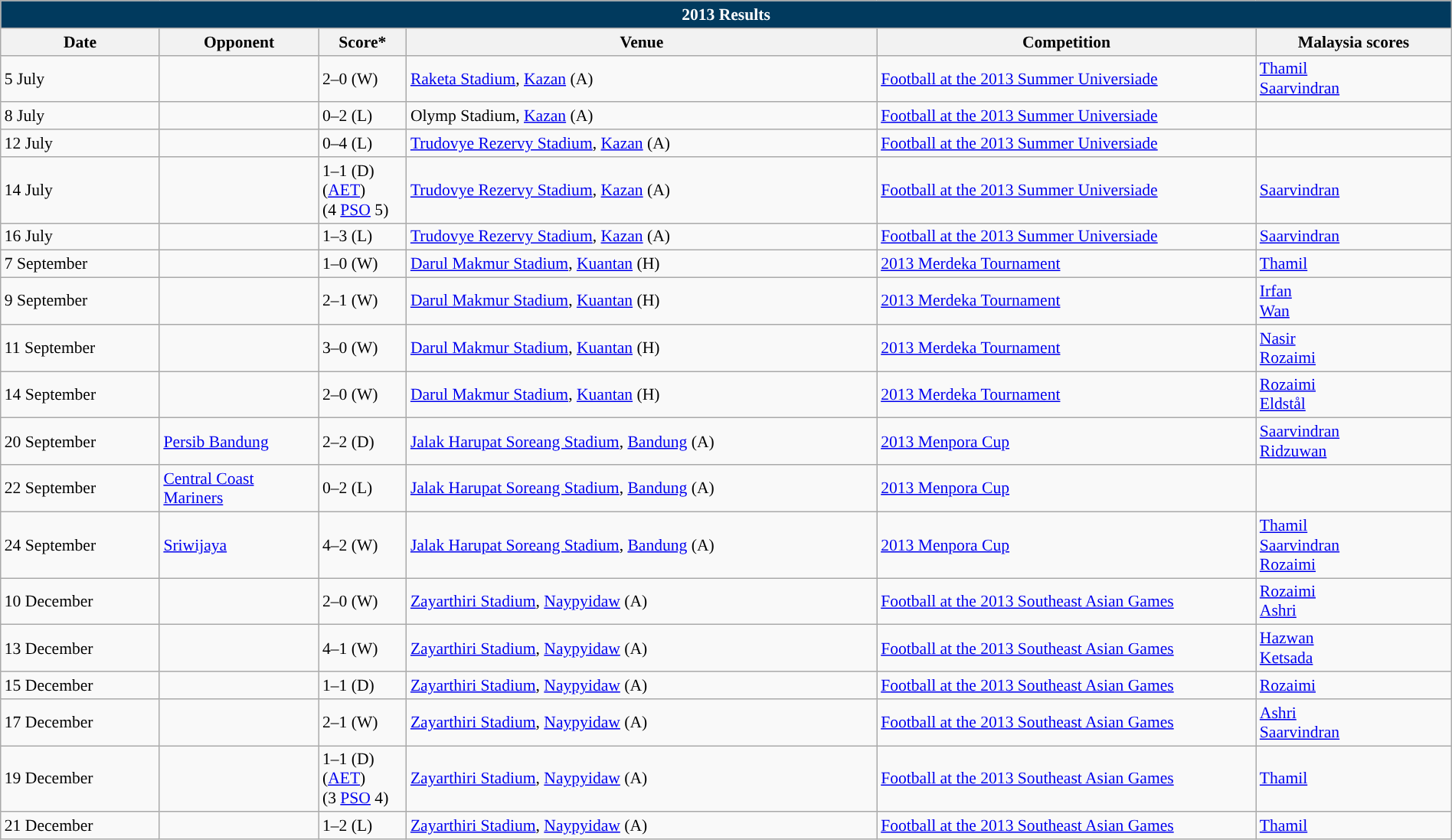<table class="wikitable" width=100% style="text-align:left;font-size:90%;">
<tr>
<th colspan=9 style="background: #013A5E; color: #FFFFFF;">2013 Results</th>
</tr>
<tr>
<th width=80>Date</th>
<th width=80>Opponent</th>
<th width=20>Score*</th>
<th width=250>Venue</th>
<th width=200>Competition</th>
<th width=100>Malaysia scores</th>
</tr>
<tr>
<td>5 July</td>
<td></td>
<td>2–0 (W)</td>
<td><a href='#'>Raketa Stadium</a>, <a href='#'>Kazan</a> (A)</td>
<td><a href='#'>Football at the 2013 Summer Universiade</a></td>
<td><a href='#'>Thamil</a> <br><a href='#'>Saarvindran</a> </td>
</tr>
<tr>
<td>8 July</td>
<td></td>
<td>0–2 (L)</td>
<td>Olymp Stadium, <a href='#'>Kazan</a> (A)</td>
<td><a href='#'>Football at the 2013 Summer Universiade</a></td>
<td></td>
</tr>
<tr>
<td>12 July</td>
<td></td>
<td>0–4 (L)</td>
<td><a href='#'>Trudovye Rezervy Stadium</a>, <a href='#'>Kazan</a> (A)</td>
<td><a href='#'>Football at the 2013 Summer Universiade</a></td>
<td></td>
</tr>
<tr>
<td>14 July</td>
<td></td>
<td>1–1 (D) (<a href='#'>AET</a>)<br>(4 <a href='#'>PSO</a> 5)</td>
<td><a href='#'>Trudovye Rezervy Stadium</a>, <a href='#'>Kazan</a> (A)</td>
<td><a href='#'>Football at the 2013 Summer Universiade</a></td>
<td><a href='#'>Saarvindran</a> </td>
</tr>
<tr>
<td>16 July</td>
<td></td>
<td>1–3 (L)</td>
<td><a href='#'>Trudovye Rezervy Stadium</a>, <a href='#'>Kazan</a> (A)</td>
<td><a href='#'>Football at the 2013 Summer Universiade</a></td>
<td><a href='#'>Saarvindran</a> </td>
</tr>
<tr>
<td>7 September</td>
<td></td>
<td>1–0 (W)</td>
<td><a href='#'>Darul Makmur Stadium</a>, <a href='#'>Kuantan</a> (H)</td>
<td><a href='#'>2013 Merdeka Tournament</a></td>
<td><a href='#'>Thamil</a> </td>
</tr>
<tr>
<td>9 September</td>
<td></td>
<td>2–1 (W)</td>
<td><a href='#'>Darul Makmur Stadium</a>, <a href='#'>Kuantan</a> (H)</td>
<td><a href='#'>2013 Merdeka Tournament</a></td>
<td><a href='#'>Irfan</a> <br><a href='#'>Wan</a> </td>
</tr>
<tr>
<td>11 September</td>
<td></td>
<td>3–0 (W)</td>
<td><a href='#'>Darul Makmur Stadium</a>, <a href='#'>Kuantan</a> (H)</td>
<td><a href='#'>2013 Merdeka Tournament</a></td>
<td><a href='#'>Nasir</a> <br><a href='#'>Rozaimi</a> </td>
</tr>
<tr>
<td>14 September</td>
<td></td>
<td>2–0 (W)</td>
<td><a href='#'>Darul Makmur Stadium</a>, <a href='#'>Kuantan</a> (H)</td>
<td><a href='#'>2013 Merdeka Tournament</a></td>
<td><a href='#'>Rozaimi</a> <br><a href='#'>Eldstål</a> </td>
</tr>
<tr>
<td>20 September</td>
<td> <a href='#'>Persib Bandung</a></td>
<td>2–2 (D)</td>
<td><a href='#'>Jalak Harupat Soreang Stadium</a>, <a href='#'>Bandung</a> (A)</td>
<td><a href='#'>2013 Menpora Cup</a></td>
<td><a href='#'>Saarvindran</a> <br><a href='#'>Ridzuwan</a> </td>
</tr>
<tr>
<td>22 September</td>
<td> <a href='#'>Central Coast Mariners</a></td>
<td>0–2 (L)</td>
<td><a href='#'>Jalak Harupat Soreang Stadium</a>, <a href='#'>Bandung</a> (A)</td>
<td><a href='#'>2013 Menpora Cup</a></td>
<td></td>
</tr>
<tr>
<td>24 September</td>
<td> <a href='#'>Sriwijaya</a></td>
<td>4–2 (W)</td>
<td><a href='#'>Jalak Harupat Soreang Stadium</a>, <a href='#'>Bandung</a> (A)</td>
<td><a href='#'>2013 Menpora Cup</a></td>
<td><a href='#'>Thamil</a> <br><a href='#'>Saarvindran</a>  <br><a href='#'>Rozaimi</a> </td>
</tr>
<tr>
<td>10 December</td>
<td></td>
<td>2–0 (W)</td>
<td><a href='#'>Zayarthiri Stadium</a>, <a href='#'>Naypyidaw</a> (A)</td>
<td><a href='#'>Football at the 2013 Southeast Asian Games</a></td>
<td><a href='#'>Rozaimi</a> <br><a href='#'>Ashri</a> </td>
</tr>
<tr>
<td>13 December</td>
<td></td>
<td>4–1 (W)</td>
<td><a href='#'>Zayarthiri Stadium</a>, <a href='#'>Naypyidaw</a> (A)</td>
<td><a href='#'>Football at the 2013 Southeast Asian Games</a></td>
<td><a href='#'>Hazwan</a> <br><a href='#'>Ketsada</a> </td>
</tr>
<tr>
<td>15 December</td>
<td></td>
<td>1–1 (D)</td>
<td><a href='#'>Zayarthiri Stadium</a>, <a href='#'>Naypyidaw</a> (A)</td>
<td><a href='#'>Football at the 2013 Southeast Asian Games</a></td>
<td><a href='#'>Rozaimi</a> </td>
</tr>
<tr>
<td>17 December</td>
<td></td>
<td>2–1 (W)</td>
<td><a href='#'>Zayarthiri Stadium</a>, <a href='#'>Naypyidaw</a> (A)</td>
<td><a href='#'>Football at the 2013 Southeast Asian Games</a></td>
<td><a href='#'>Ashri</a> <br><a href='#'>Saarvindran</a> </td>
</tr>
<tr>
<td>19 December</td>
<td></td>
<td>1–1 (D) (<a href='#'>AET</a>)<br>(3 <a href='#'>PSO</a> 4)</td>
<td><a href='#'>Zayarthiri Stadium</a>, <a href='#'>Naypyidaw</a> (A)</td>
<td><a href='#'>Football at the 2013 Southeast Asian Games</a></td>
<td><a href='#'>Thamil</a> </td>
</tr>
<tr>
<td>21 December</td>
<td></td>
<td>1–2 (L)</td>
<td><a href='#'>Zayarthiri Stadium</a>, <a href='#'>Naypyidaw</a> (A)</td>
<td><a href='#'>Football at the 2013 Southeast Asian Games</a></td>
<td><a href='#'>Thamil</a> </td>
</tr>
</table>
